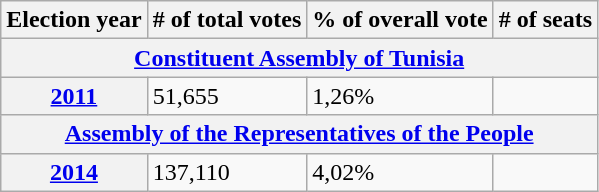<table class="wikitable">
<tr>
<th>Election year</th>
<th># of total votes</th>
<th>% of overall vote</th>
<th># of seats</th>
</tr>
<tr>
<th colspan=4><a href='#'>Constituent Assembly of Tunisia</a></th>
</tr>
<tr>
<th><a href='#'>2011</a></th>
<td>51,655</td>
<td>1,26%</td>
<td></td>
</tr>
<tr>
<th colspan=4><a href='#'>Assembly of the Representatives of the People</a></th>
</tr>
<tr>
<th><a href='#'>2014</a></th>
<td>137,110</td>
<td>4,02%</td>
<td></td>
</tr>
</table>
